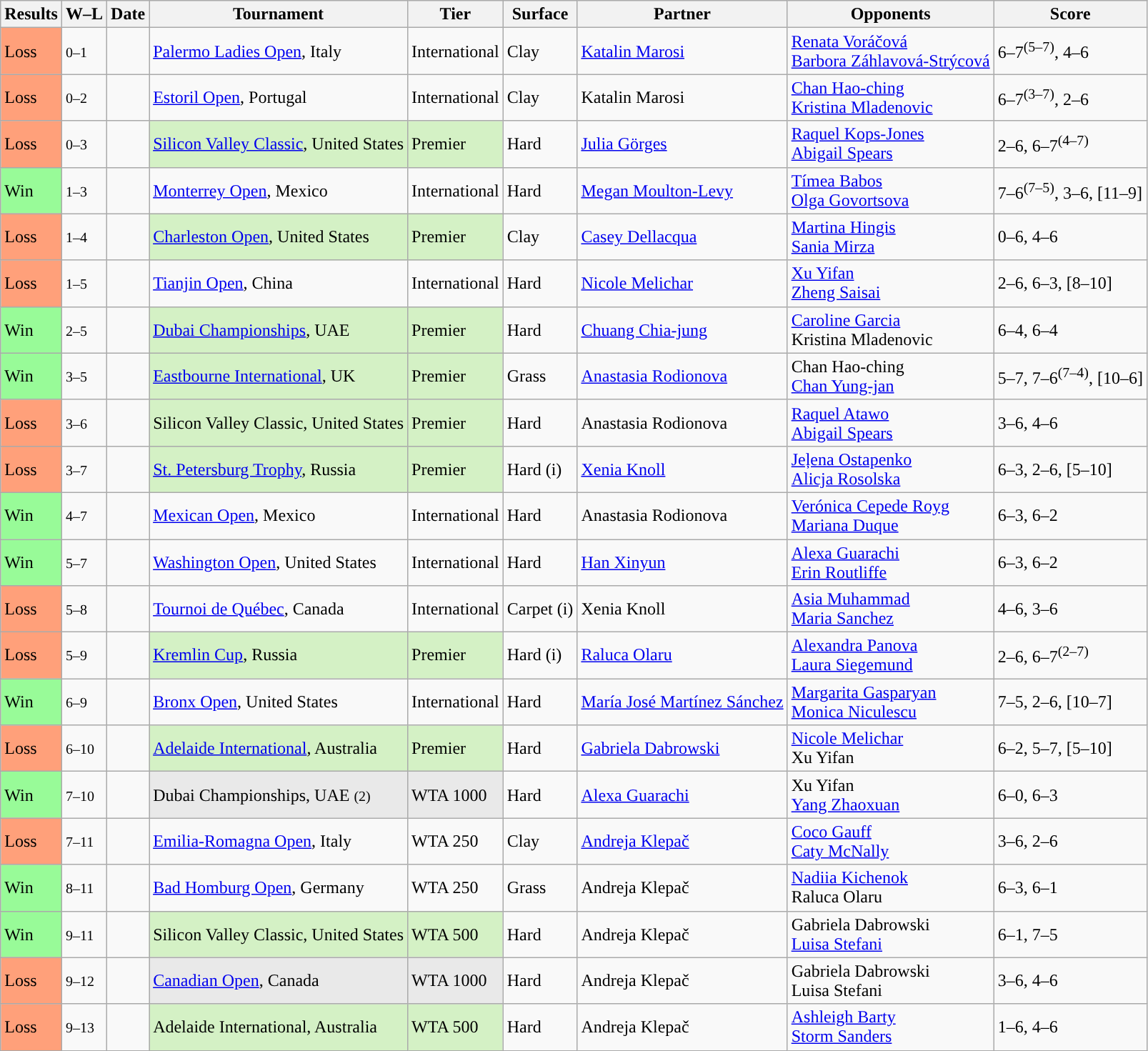<table class="wikitable nowrap">
<tr>
<th>Results</th>
<th class="unsortable">W–L</th>
<th>Date</th>
<th>Tournament</th>
<th>Tier</th>
<th>Surface</th>
<th>Partner</th>
<th>Opponents</th>
<th class="unsortable">Score</th>
</tr>
<tr>
<td style="background:#ffa07a;">Loss</td>
<td><small>0–1</small></td>
<td><a href='#'></a></td>
<td><a href='#'>Palermo Ladies Open</a>, Italy</td>
<td>International</td>
<td>Clay</td>
<td> <a href='#'>Katalin Marosi</a></td>
<td> <a href='#'>Renata Voráčová</a> <br>  <a href='#'>Barbora Záhlavová-Strýcová</a></td>
<td>6–7<sup>(5–7)</sup>, 4–6</td>
</tr>
<tr>
<td style="background:#ffa07a;">Loss</td>
<td><small>0–2</small></td>
<td><a href='#'></a></td>
<td><a href='#'>Estoril Open</a>, Portugal</td>
<td>International</td>
<td>Clay</td>
<td> Katalin Marosi</td>
<td> <a href='#'>Chan Hao-ching</a> <br>  <a href='#'>Kristina Mladenovic</a></td>
<td>6–7<sup>(3–7)</sup>, 2–6</td>
</tr>
<tr>
<td style="background:#ffa07a;">Loss</td>
<td><small>0–3</small></td>
<td><a href='#'></a></td>
<td style="background:#d4f1c5;"><a href='#'>Silicon Valley Classic</a>, United States</td>
<td style="background:#d4f1c5;">Premier</td>
<td>Hard</td>
<td> <a href='#'>Julia Görges</a></td>
<td> <a href='#'>Raquel Kops-Jones</a> <br>  <a href='#'>Abigail Spears</a></td>
<td>2–6, 6–7<sup>(4–7)</sup></td>
</tr>
<tr>
<td style="background:#98fb98;">Win</td>
<td><small>1–3</small></td>
<td><a href='#'></a></td>
<td><a href='#'>Monterrey Open</a>, Mexico</td>
<td>International</td>
<td>Hard</td>
<td> <a href='#'>Megan Moulton-Levy</a></td>
<td> <a href='#'>Tímea Babos</a> <br>  <a href='#'>Olga Govortsova</a></td>
<td>7–6<sup>(7–5)</sup>, 3–6, [11–9]</td>
</tr>
<tr>
<td style="background:#ffa07a;">Loss</td>
<td><small>1–4</small></td>
<td><a href='#'></a></td>
<td style="background:#d4f1c5;"><a href='#'>Charleston Open</a>, United States</td>
<td style="background:#d4f1c5;">Premier</td>
<td>Clay</td>
<td> <a href='#'>Casey Dellacqua</a></td>
<td> <a href='#'>Martina Hingis</a> <br>  <a href='#'>Sania Mirza</a></td>
<td>0–6, 4–6</td>
</tr>
<tr>
<td style="background:#ffa07a;">Loss</td>
<td><small>1–5</small></td>
<td><a href='#'></a></td>
<td><a href='#'>Tianjin Open</a>, China</td>
<td>International</td>
<td>Hard</td>
<td> <a href='#'>Nicole Melichar</a></td>
<td> <a href='#'>Xu Yifan</a> <br>  <a href='#'>Zheng Saisai</a></td>
<td>2–6, 6–3, [8–10]</td>
</tr>
<tr>
<td style="background:#98fb98;">Win</td>
<td><small>2–5</small></td>
<td><a href='#'></a></td>
<td style="background:#d4f1c5;"><a href='#'>Dubai Championships</a>, UAE</td>
<td style="background:#d4f1c5;">Premier</td>
<td>Hard</td>
<td> <a href='#'>Chuang Chia-jung</a></td>
<td> <a href='#'>Caroline Garcia</a> <br>  Kristina Mladenovic</td>
<td>6–4, 6–4</td>
</tr>
<tr>
<td style="background:#98fb98;">Win</td>
<td><small>3–5</small></td>
<td><a href='#'></a></td>
<td style="background:#d4f1c5;"><a href='#'>Eastbourne International</a>, UK</td>
<td style="background:#d4f1c5;">Premier</td>
<td>Grass</td>
<td> <a href='#'>Anastasia Rodionova</a></td>
<td> Chan Hao-ching <br>  <a href='#'>Chan Yung-jan</a></td>
<td>5–7, 7–6<sup>(7–4)</sup>, [10–6]</td>
</tr>
<tr>
<td style="background:#ffa07a;">Loss</td>
<td><small>3–6</small></td>
<td><a href='#'></a></td>
<td style="background:#d4f1c5;">Silicon Valley Classic, United States</td>
<td style="background:#d4f1c5;">Premier</td>
<td>Hard</td>
<td> Anastasia Rodionova</td>
<td> <a href='#'>Raquel Atawo</a> <br>  <a href='#'>Abigail Spears</a></td>
<td>3–6, 4–6</td>
</tr>
<tr>
<td style="background:#ffa07a;">Loss</td>
<td><small>3–7</small></td>
<td><a href='#'></a></td>
<td style="background:#d4f1c5;"><a href='#'>St. Petersburg Trophy</a>, Russia</td>
<td style="background:#d4f1c5;">Premier</td>
<td>Hard (i)</td>
<td> <a href='#'>Xenia Knoll</a></td>
<td> <a href='#'>Jeļena Ostapenko</a> <br>  <a href='#'>Alicja Rosolska</a></td>
<td>6–3, 2–6, [5–10]</td>
</tr>
<tr>
<td style="background:#98fb98;">Win</td>
<td><small>4–7</small></td>
<td><a href='#'></a></td>
<td><a href='#'>Mexican Open</a>, Mexico</td>
<td>International</td>
<td>Hard</td>
<td> Anastasia Rodionova</td>
<td> <a href='#'>Verónica Cepede Royg</a> <br>  <a href='#'>Mariana Duque</a></td>
<td>6–3, 6–2</td>
</tr>
<tr>
<td style="background:#98fb98;">Win</td>
<td><small>5–7</small></td>
<td><a href='#'></a></td>
<td><a href='#'>Washington Open</a>, United States</td>
<td>International</td>
<td>Hard</td>
<td> <a href='#'>Han Xinyun</a></td>
<td> <a href='#'>Alexa Guarachi</a> <br>  <a href='#'>Erin Routliffe</a></td>
<td>6–3, 6–2</td>
</tr>
<tr>
<td style="background:#ffa07a;">Loss</td>
<td><small>5–8</small></td>
<td><a href='#'></a></td>
<td><a href='#'>Tournoi de Québec</a>, Canada</td>
<td>International</td>
<td>Carpet (i)</td>
<td> Xenia Knoll</td>
<td> <a href='#'>Asia Muhammad</a> <br>  <a href='#'>Maria Sanchez</a></td>
<td>4–6, 3–6</td>
</tr>
<tr>
<td style="background:#ffa07a;">Loss</td>
<td><small>5–9</small></td>
<td><a href='#'></a></td>
<td style="background:#d4f1c5;"><a href='#'>Kremlin Cup</a>, Russia</td>
<td style="background:#d4f1c5;">Premier</td>
<td>Hard (i)</td>
<td> <a href='#'>Raluca Olaru</a></td>
<td> <a href='#'>Alexandra Panova</a> <br>  <a href='#'>Laura Siegemund</a></td>
<td>2–6, 6–7<sup>(2–7)</sup></td>
</tr>
<tr>
<td style="background:#98fb98;">Win</td>
<td><small>6–9</small></td>
<td><a href='#'></a></td>
<td><a href='#'>Bronx Open</a>, United States</td>
<td>International</td>
<td>Hard</td>
<td> <a href='#'>María José Martínez Sánchez</a></td>
<td> <a href='#'>Margarita Gasparyan</a> <br>  <a href='#'>Monica Niculescu</a></td>
<td>7–5, 2–6, [10–7]</td>
</tr>
<tr>
<td style="background:#ffa07a;">Loss</td>
<td><small>6–10</small></td>
<td><a href='#'></a></td>
<td style="background:#d4f1c5;"><a href='#'>Adelaide International</a>, Australia</td>
<td style="background:#d4f1c5;">Premier</td>
<td>Hard</td>
<td> <a href='#'>Gabriela Dabrowski</a></td>
<td> <a href='#'>Nicole Melichar</a> <br>  Xu Yifan</td>
<td>6–2, 5–7, [5–10]</td>
</tr>
<tr>
<td style="background:#98fb98;">Win</td>
<td><small>7–10</small></td>
<td><a href='#'></a></td>
<td style="background:#e9e9e9;">Dubai Championships, UAE <small>(2)</small></td>
<td style="background:#e9e9e9;">WTA 1000</td>
<td>Hard</td>
<td> <a href='#'>Alexa Guarachi</a></td>
<td> Xu Yifan <br>  <a href='#'>Yang Zhaoxuan</a></td>
<td>6–0, 6–3</td>
</tr>
<tr>
<td bgcolor=FFA07A>Loss</td>
<td><small>7–11</small></td>
<td><a href='#'></a></td>
<td><a href='#'>Emilia-Romagna Open</a>, Italy</td>
<td>WTA 250</td>
<td>Clay</td>
<td> <a href='#'>Andreja Klepač</a></td>
<td> <a href='#'>Coco Gauff</a> <br>  <a href='#'>Caty McNally</a></td>
<td>3–6, 2–6</td>
</tr>
<tr>
<td bgcolor=98FB98>Win</td>
<td><small>8–11</small></td>
<td><a href='#'></a></td>
<td><a href='#'>Bad Homburg Open</a>, Germany</td>
<td>WTA 250</td>
<td>Grass</td>
<td> Andreja Klepač</td>
<td> <a href='#'>Nadiia Kichenok</a> <br>  Raluca Olaru</td>
<td>6–3, 6–1</td>
</tr>
<tr>
<td style="background:#98fb98;">Win</td>
<td><small>9–11</small></td>
<td><a href='#'></a></td>
<td style="background:#d4f1c5;">Silicon Valley Classic, United States</td>
<td style="background:#d4f1c5;">WTA 500</td>
<td>Hard</td>
<td> Andreja Klepač</td>
<td> Gabriela Dabrowski <br>  <a href='#'>Luisa Stefani</a></td>
<td>6–1, 7–5</td>
</tr>
<tr>
<td style="background:#ffa07a;">Loss</td>
<td><small>9–12</small></td>
<td><a href='#'></a></td>
<td style="background:#e9e9e9;"><a href='#'>Canadian Open</a>, Canada</td>
<td style="background:#e9e9e9;">WTA 1000</td>
<td>Hard</td>
<td> Andreja Klepač</td>
<td> Gabriela Dabrowski <br>  Luisa Stefani</td>
<td>3–6, 4–6</td>
</tr>
<tr>
<td style="background:#ffa07a;">Loss</td>
<td><small>9–13</small></td>
<td><a href='#'></a></td>
<td style="background:#d4f1c5;">Adelaide International, Australia</td>
<td style="background:#d4f1c5;">WTA 500</td>
<td>Hard</td>
<td> Andreja Klepač</td>
<td> <a href='#'>Ashleigh Barty</a> <br>  <a href='#'>Storm Sanders</a></td>
<td>1–6, 4–6</td>
</tr>
</table>
